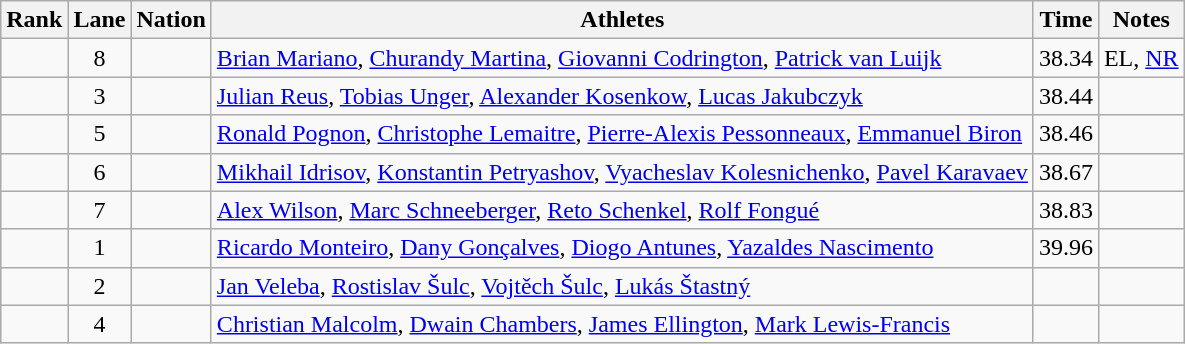<table class="wikitable sortable" style="text-align:center">
<tr>
<th>Rank</th>
<th>Lane</th>
<th>Nation</th>
<th>Athletes</th>
<th>Time</th>
<th>Notes</th>
</tr>
<tr>
<td></td>
<td>8</td>
<td align=left></td>
<td align=left><a href='#'>Brian Mariano</a>, <a href='#'>Churandy Martina</a>, <a href='#'>Giovanni Codrington</a>, <a href='#'>Patrick van Luijk</a></td>
<td>38.34</td>
<td>EL, <a href='#'>NR</a></td>
</tr>
<tr>
<td></td>
<td>3</td>
<td align=left></td>
<td align=left><a href='#'>Julian Reus</a>, <a href='#'>Tobias Unger</a>, <a href='#'>Alexander Kosenkow</a>, <a href='#'>Lucas Jakubczyk</a></td>
<td>38.44</td>
<td></td>
</tr>
<tr>
<td></td>
<td>5</td>
<td align=left></td>
<td align=left><a href='#'>Ronald Pognon</a>, <a href='#'>Christophe Lemaitre</a>, <a href='#'>Pierre-Alexis Pessonneaux</a>, <a href='#'>Emmanuel Biron</a></td>
<td>38.46</td>
<td></td>
</tr>
<tr>
<td></td>
<td>6</td>
<td align=left></td>
<td align=left><a href='#'>Mikhail Idrisov</a>, <a href='#'>Konstantin Petryashov</a>, <a href='#'>Vyacheslav Kolesnichenko</a>, <a href='#'>Pavel Karavaev</a></td>
<td>38.67</td>
<td></td>
</tr>
<tr>
<td></td>
<td>7</td>
<td align=left></td>
<td align=left><a href='#'>Alex Wilson</a>, <a href='#'>Marc Schneeberger</a>, <a href='#'>Reto Schenkel</a>, <a href='#'>Rolf Fongué</a></td>
<td>38.83</td>
<td></td>
</tr>
<tr>
<td></td>
<td>1</td>
<td align=left></td>
<td align=left><a href='#'>Ricardo Monteiro</a>, <a href='#'>Dany Gonçalves</a>, <a href='#'>Diogo Antunes</a>, <a href='#'>Yazaldes Nascimento</a></td>
<td>39.96</td>
<td></td>
</tr>
<tr>
<td></td>
<td>2</td>
<td align=left></td>
<td align=left><a href='#'>Jan Veleba</a>, <a href='#'>Rostislav Šulc</a>, <a href='#'>Vojtěch Šulc</a>, <a href='#'>Lukás Štastný</a></td>
<td></td>
<td></td>
</tr>
<tr>
<td></td>
<td>4</td>
<td align=left></td>
<td align=left><a href='#'>Christian Malcolm</a>, <a href='#'>Dwain Chambers</a>, <a href='#'>James Ellington</a>, <a href='#'>Mark Lewis-Francis</a></td>
<td></td>
<td></td>
</tr>
</table>
